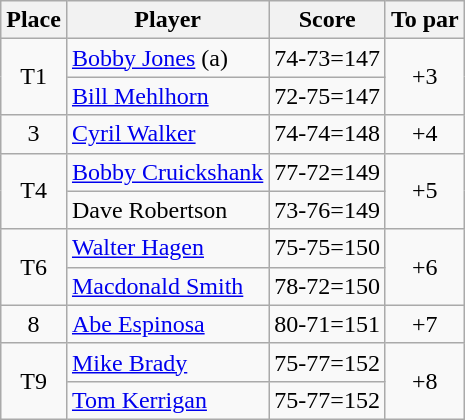<table class=wikitable>
<tr>
<th>Place</th>
<th>Player</th>
<th>Score</th>
<th>To par</th>
</tr>
<tr>
<td rowspan=2 align=center>T1</td>
<td> <a href='#'>Bobby Jones</a> (a)</td>
<td>74-73=147</td>
<td rowspan=2 align=center>+3</td>
</tr>
<tr>
<td> <a href='#'>Bill Mehlhorn</a></td>
<td>72-75=147</td>
</tr>
<tr>
<td align=center>3</td>
<td> <a href='#'>Cyril Walker</a></td>
<td>74-74=148</td>
<td align=center>+4</td>
</tr>
<tr>
<td rowspan=2 align=center>T4</td>
<td> <a href='#'>Bobby Cruickshank</a></td>
<td>77-72=149</td>
<td rowspan=2 align=center>+5</td>
</tr>
<tr>
<td> Dave Robertson</td>
<td>73-76=149</td>
</tr>
<tr>
<td rowspan=2 align=center>T6</td>
<td> <a href='#'>Walter Hagen</a></td>
<td>75-75=150</td>
<td rowspan=2 align=center>+6</td>
</tr>
<tr>
<td> <a href='#'>Macdonald Smith</a></td>
<td>78-72=150</td>
</tr>
<tr>
<td align=center>8</td>
<td> <a href='#'>Abe Espinosa</a></td>
<td>80-71=151</td>
<td align=center>+7</td>
</tr>
<tr>
<td rowspan=2 align=center>T9</td>
<td> <a href='#'>Mike Brady</a></td>
<td>75-77=152</td>
<td rowspan=2 align=center>+8</td>
</tr>
<tr>
<td> <a href='#'>Tom Kerrigan</a></td>
<td>75-77=152</td>
</tr>
</table>
